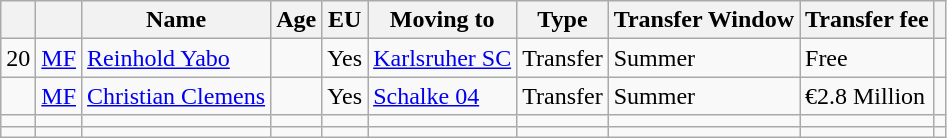<table class="wikitable">
<tr>
<th></th>
<th></th>
<th>Name</th>
<th>Age</th>
<th>EU</th>
<th>Moving to</th>
<th>Type</th>
<th>Transfer Window</th>
<th>Transfer fee</th>
<th></th>
</tr>
<tr>
<td>20</td>
<td><a href='#'>MF</a></td>
<td><a href='#'>Reinhold Yabo</a></td>
<td></td>
<td>Yes</td>
<td><a href='#'>Karlsruher SC</a></td>
<td>Transfer</td>
<td>Summer</td>
<td>Free</td>
<td></td>
</tr>
<tr>
<td></td>
<td><a href='#'>MF</a></td>
<td><a href='#'>Christian Clemens</a></td>
<td></td>
<td>Yes</td>
<td><a href='#'>Schalke 04</a></td>
<td>Transfer</td>
<td>Summer</td>
<td>€2.8 Million</td>
<td></td>
</tr>
<tr>
<td></td>
<td></td>
<td></td>
<td></td>
<td></td>
<td></td>
<td></td>
<td></td>
<td></td>
<td></td>
</tr>
<tr>
<td></td>
<td></td>
<td></td>
<td></td>
<td></td>
<td></td>
<td></td>
<td></td>
<td></td>
<td></td>
</tr>
</table>
